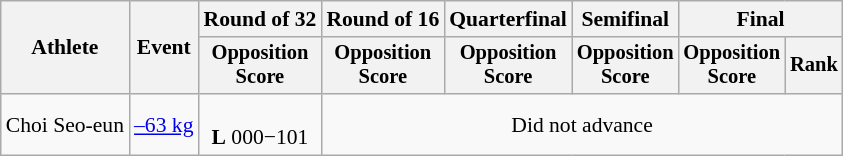<table class=wikitable style=font-size:90%;text-align:center>
<tr>
<th rowspan=2>Athlete</th>
<th rowspan=2>Event</th>
<th>Round of 32</th>
<th>Round of 16</th>
<th>Quarterfinal</th>
<th>Semifinal</th>
<th colspan=2>Final</th>
</tr>
<tr style=font-size:95%>
<th>Opposition<br>Score</th>
<th>Opposition<br>Score</th>
<th>Opposition<br>Score</th>
<th>Opposition<br>Score</th>
<th>Opposition<br>Score</th>
<th>Rank</th>
</tr>
<tr>
<td align=left>Choi Seo-eun</td>
<td align=left><a href='#'>–63 kg</a></td>
<td><br><strong>L</strong> 000−101</td>
<td colspan=5>Did not advance</td>
</tr>
</table>
